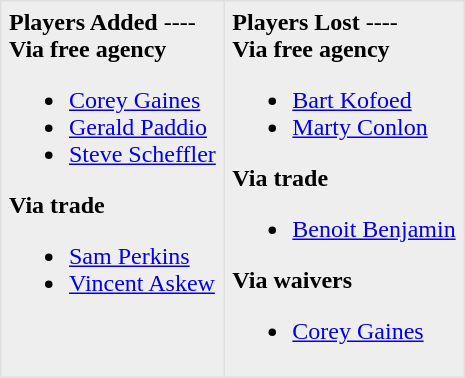<table border=1 style="border-collapse:collapse; background-color:#eeeeee" bordercolor="#DFDFDF" cellpadding="5">
<tr>
<td valign="top"><strong>Players Added</strong> ----<br><strong>Via free agency</strong><ul><li><a href='#'>Corey Gaines</a></li><li><a href='#'>Gerald Paddio</a></li><li><a href='#'>Steve Scheffler</a></li></ul><strong>Via trade</strong><ul><li><a href='#'>Sam Perkins</a></li><li><a href='#'>Vincent Askew</a></li></ul></td>
<td valign="top"><strong>Players Lost</strong> ----<br><strong>Via free agency</strong><ul><li><a href='#'>Bart Kofoed</a></li><li><a href='#'>Marty Conlon</a></li></ul><strong>Via trade</strong><ul><li><a href='#'>Benoit Benjamin</a></li></ul><strong>Via waivers</strong><ul><li><a href='#'>Corey Gaines</a></li></ul></td>
</tr>
</table>
